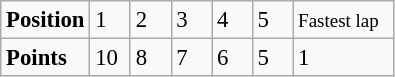<table class="wikitable" style="font-size: 95%;">
<tr>
<td><strong>Position</strong></td>
<td width=20>1</td>
<td width=20>2</td>
<td width=20>3</td>
<td width=20>4</td>
<td width=20>5</td>
<td width=60><small>Fastest lap</small></td>
</tr>
<tr>
<td><strong>Points</strong></td>
<td>10</td>
<td>8</td>
<td>7</td>
<td>6</td>
<td>5</td>
<td>1</td>
</tr>
</table>
